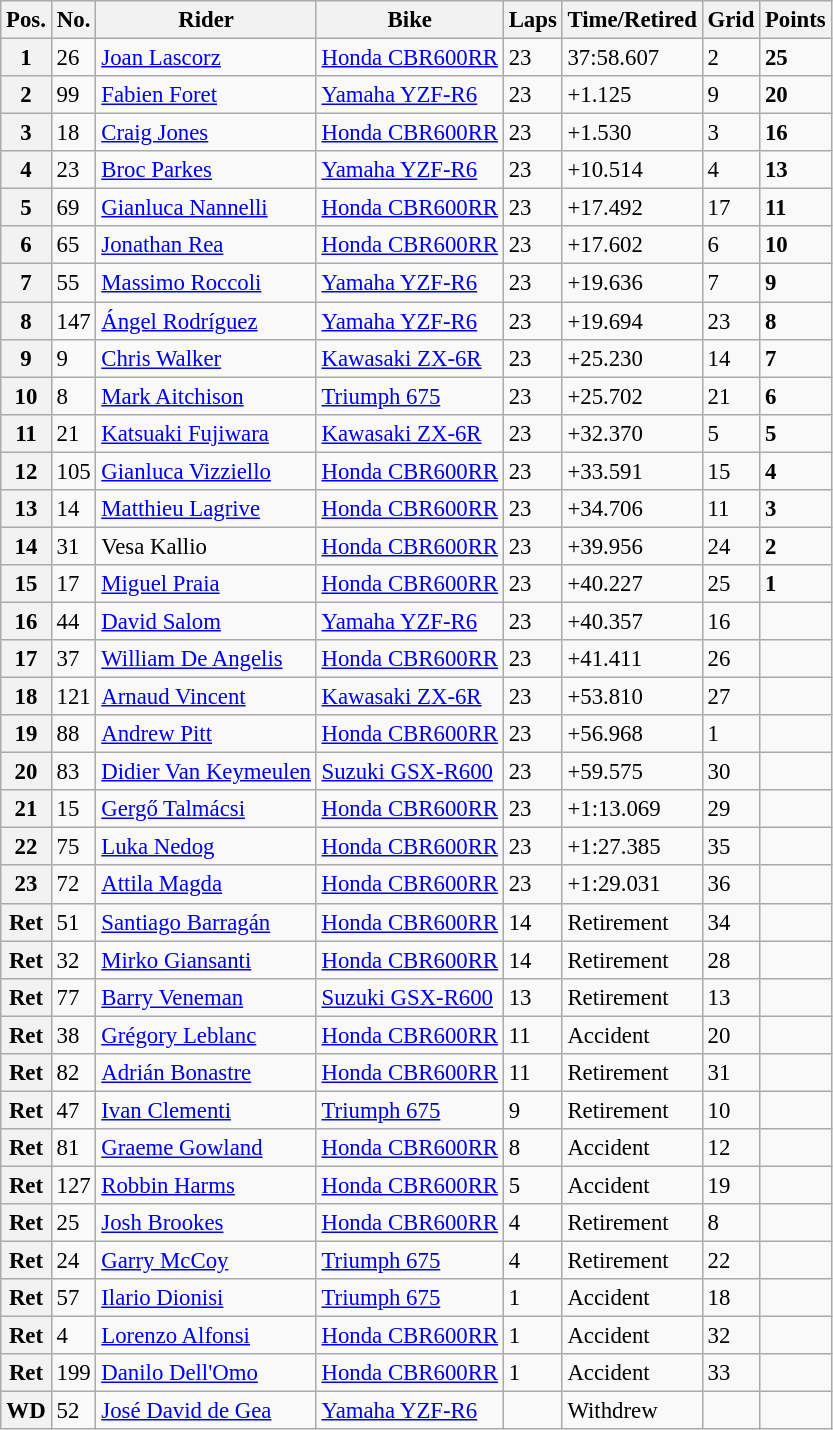<table class="wikitable" style="font-size: 95%;">
<tr>
<th>Pos.</th>
<th>No.</th>
<th>Rider</th>
<th>Bike</th>
<th>Laps</th>
<th>Time/Retired</th>
<th>Grid</th>
<th>Points</th>
</tr>
<tr>
<th>1</th>
<td>26</td>
<td> <a href='#'>Joan Lascorz</a></td>
<td><a href='#'>Honda CBR600RR</a></td>
<td>23</td>
<td>37:58.607</td>
<td>2</td>
<td><strong>25</strong></td>
</tr>
<tr>
<th>2</th>
<td>99</td>
<td> <a href='#'>Fabien Foret</a></td>
<td><a href='#'>Yamaha YZF-R6</a></td>
<td>23</td>
<td>+1.125</td>
<td>9</td>
<td><strong>20</strong></td>
</tr>
<tr>
<th>3</th>
<td>18</td>
<td> <a href='#'>Craig Jones</a></td>
<td><a href='#'>Honda CBR600RR</a></td>
<td>23</td>
<td>+1.530</td>
<td>3</td>
<td><strong>16</strong></td>
</tr>
<tr>
<th>4</th>
<td>23</td>
<td> <a href='#'>Broc Parkes</a></td>
<td><a href='#'>Yamaha YZF-R6</a></td>
<td>23</td>
<td>+10.514</td>
<td>4</td>
<td><strong>13</strong></td>
</tr>
<tr>
<th>5</th>
<td>69</td>
<td> <a href='#'>Gianluca Nannelli</a></td>
<td><a href='#'>Honda CBR600RR</a></td>
<td>23</td>
<td>+17.492</td>
<td>17</td>
<td><strong>11</strong></td>
</tr>
<tr>
<th>6</th>
<td>65</td>
<td> <a href='#'>Jonathan Rea</a></td>
<td><a href='#'>Honda CBR600RR</a></td>
<td>23</td>
<td>+17.602</td>
<td>6</td>
<td><strong>10</strong></td>
</tr>
<tr>
<th>7</th>
<td>55</td>
<td> <a href='#'>Massimo Roccoli</a></td>
<td><a href='#'>Yamaha YZF-R6</a></td>
<td>23</td>
<td>+19.636</td>
<td>7</td>
<td><strong>9</strong></td>
</tr>
<tr>
<th>8</th>
<td>147</td>
<td> <a href='#'>Ángel Rodríguez</a></td>
<td><a href='#'>Yamaha YZF-R6</a></td>
<td>23</td>
<td>+19.694</td>
<td>23</td>
<td><strong>8</strong></td>
</tr>
<tr>
<th>9</th>
<td>9</td>
<td> <a href='#'>Chris Walker</a></td>
<td><a href='#'>Kawasaki ZX-6R</a></td>
<td>23</td>
<td>+25.230</td>
<td>14</td>
<td><strong>7</strong></td>
</tr>
<tr>
<th>10</th>
<td>8</td>
<td> <a href='#'>Mark Aitchison</a></td>
<td><a href='#'>Triumph 675</a></td>
<td>23</td>
<td>+25.702</td>
<td>21</td>
<td><strong>6</strong></td>
</tr>
<tr>
<th>11</th>
<td>21</td>
<td> <a href='#'>Katsuaki Fujiwara</a></td>
<td><a href='#'>Kawasaki ZX-6R</a></td>
<td>23</td>
<td>+32.370</td>
<td>5</td>
<td><strong>5</strong></td>
</tr>
<tr>
<th>12</th>
<td>105</td>
<td> <a href='#'>Gianluca Vizziello</a></td>
<td><a href='#'>Honda CBR600RR</a></td>
<td>23</td>
<td>+33.591</td>
<td>15</td>
<td><strong>4</strong></td>
</tr>
<tr>
<th>13</th>
<td>14</td>
<td> <a href='#'>Matthieu Lagrive</a></td>
<td><a href='#'>Honda CBR600RR</a></td>
<td>23</td>
<td>+34.706</td>
<td>11</td>
<td><strong>3</strong></td>
</tr>
<tr>
<th>14</th>
<td>31</td>
<td> Vesa Kallio</td>
<td><a href='#'>Honda CBR600RR</a></td>
<td>23</td>
<td>+39.956</td>
<td>24</td>
<td><strong>2</strong></td>
</tr>
<tr>
<th>15</th>
<td>17</td>
<td> <a href='#'>Miguel Praia</a></td>
<td><a href='#'>Honda CBR600RR</a></td>
<td>23</td>
<td>+40.227</td>
<td>25</td>
<td><strong>1</strong></td>
</tr>
<tr>
<th>16</th>
<td>44</td>
<td> <a href='#'>David Salom</a></td>
<td><a href='#'>Yamaha YZF-R6</a></td>
<td>23</td>
<td>+40.357</td>
<td>16</td>
<td></td>
</tr>
<tr>
<th>17</th>
<td>37</td>
<td> <a href='#'>William De Angelis</a></td>
<td><a href='#'>Honda CBR600RR</a></td>
<td>23</td>
<td>+41.411</td>
<td>26</td>
<td></td>
</tr>
<tr>
<th>18</th>
<td>121</td>
<td> <a href='#'>Arnaud Vincent</a></td>
<td><a href='#'>Kawasaki ZX-6R</a></td>
<td>23</td>
<td>+53.810</td>
<td>27</td>
<td></td>
</tr>
<tr>
<th>19</th>
<td>88</td>
<td> <a href='#'>Andrew Pitt</a></td>
<td><a href='#'>Honda CBR600RR</a></td>
<td>23</td>
<td>+56.968</td>
<td>1</td>
<td></td>
</tr>
<tr>
<th>20</th>
<td>83</td>
<td> <a href='#'>Didier Van Keymeulen</a></td>
<td><a href='#'>Suzuki GSX-R600</a></td>
<td>23</td>
<td>+59.575</td>
<td>30</td>
<td></td>
</tr>
<tr>
<th>21</th>
<td>15</td>
<td> <a href='#'>Gergő Talmácsi</a></td>
<td><a href='#'>Honda CBR600RR</a></td>
<td>23</td>
<td>+1:13.069</td>
<td>29</td>
<td></td>
</tr>
<tr>
<th>22</th>
<td>75</td>
<td> <a href='#'>Luka Nedog</a></td>
<td><a href='#'>Honda CBR600RR</a></td>
<td>23</td>
<td>+1:27.385</td>
<td>35</td>
<td></td>
</tr>
<tr>
<th>23</th>
<td>72</td>
<td> <a href='#'>Attila Magda</a></td>
<td><a href='#'>Honda CBR600RR</a></td>
<td>23</td>
<td>+1:29.031</td>
<td>36</td>
<td></td>
</tr>
<tr>
<th>Ret</th>
<td>51</td>
<td> <a href='#'>Santiago Barragán</a></td>
<td><a href='#'>Honda CBR600RR</a></td>
<td>14</td>
<td>Retirement</td>
<td>34</td>
<td></td>
</tr>
<tr>
<th>Ret</th>
<td>32</td>
<td> <a href='#'>Mirko Giansanti</a></td>
<td><a href='#'>Honda CBR600RR</a></td>
<td>14</td>
<td>Retirement</td>
<td>28</td>
<td></td>
</tr>
<tr>
<th>Ret</th>
<td>77</td>
<td> <a href='#'>Barry Veneman</a></td>
<td><a href='#'>Suzuki GSX-R600</a></td>
<td>13</td>
<td>Retirement</td>
<td>13</td>
<td></td>
</tr>
<tr>
<th>Ret</th>
<td>38</td>
<td> <a href='#'>Grégory Leblanc</a></td>
<td><a href='#'>Honda CBR600RR</a></td>
<td>11</td>
<td>Accident</td>
<td>20</td>
<td></td>
</tr>
<tr>
<th>Ret</th>
<td>82</td>
<td> <a href='#'>Adrián Bonastre</a></td>
<td><a href='#'>Honda CBR600RR</a></td>
<td>11</td>
<td>Retirement</td>
<td>31</td>
<td></td>
</tr>
<tr>
<th>Ret</th>
<td>47</td>
<td> <a href='#'>Ivan Clementi</a></td>
<td><a href='#'>Triumph 675</a></td>
<td>9</td>
<td>Retirement</td>
<td>10</td>
<td></td>
</tr>
<tr>
<th>Ret</th>
<td>81</td>
<td> <a href='#'>Graeme Gowland</a></td>
<td><a href='#'>Honda CBR600RR</a></td>
<td>8</td>
<td>Accident</td>
<td>12</td>
<td></td>
</tr>
<tr>
<th>Ret</th>
<td>127</td>
<td> <a href='#'>Robbin Harms</a></td>
<td><a href='#'>Honda CBR600RR</a></td>
<td>5</td>
<td>Accident</td>
<td>19</td>
<td></td>
</tr>
<tr>
<th>Ret</th>
<td>25</td>
<td> <a href='#'>Josh Brookes</a></td>
<td><a href='#'>Honda CBR600RR</a></td>
<td>4</td>
<td>Retirement</td>
<td>8</td>
<td></td>
</tr>
<tr>
<th>Ret</th>
<td>24</td>
<td> <a href='#'>Garry McCoy</a></td>
<td><a href='#'>Triumph 675</a></td>
<td>4</td>
<td>Retirement</td>
<td>22</td>
<td></td>
</tr>
<tr>
<th>Ret</th>
<td>57</td>
<td> <a href='#'>Ilario Dionisi</a></td>
<td><a href='#'>Triumph 675</a></td>
<td>1</td>
<td>Accident</td>
<td>18</td>
<td></td>
</tr>
<tr>
<th>Ret</th>
<td>4</td>
<td> <a href='#'>Lorenzo Alfonsi</a></td>
<td><a href='#'>Honda CBR600RR</a></td>
<td>1</td>
<td>Accident</td>
<td>32</td>
<td></td>
</tr>
<tr>
<th>Ret</th>
<td>199</td>
<td> <a href='#'>Danilo Dell'Omo</a></td>
<td><a href='#'>Honda CBR600RR</a></td>
<td>1</td>
<td>Accident</td>
<td>33</td>
<td></td>
</tr>
<tr>
<th>WD</th>
<td>52</td>
<td> <a href='#'>José David de Gea</a></td>
<td><a href='#'>Yamaha YZF-R6</a></td>
<td></td>
<td>Withdrew</td>
<td></td>
<td></td>
</tr>
</table>
